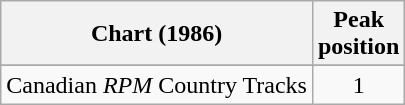<table class="wikitable sortable">
<tr>
<th align="left">Chart (1986)</th>
<th align="center">Peak<br>position</th>
</tr>
<tr>
</tr>
<tr>
<td align="left">Canadian <em>RPM</em> Country Tracks</td>
<td align="center">1</td>
</tr>
</table>
